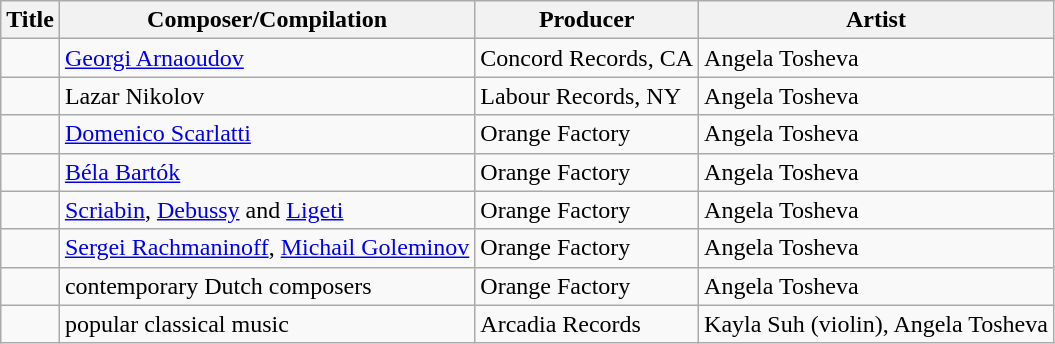<table class="wikitable">
<tr>
<th>Title</th>
<th>Composer/Compilation</th>
<th>Producer</th>
<th>Artist</th>
</tr>
<tr>
<td></td>
<td><a href='#'>Georgi Arnaoudov</a></td>
<td>Concord Records, CA</td>
<td>Angela Tosheva</td>
</tr>
<tr>
<td></td>
<td>Lazar Nikolov</td>
<td>Labour Records, NY</td>
<td>Angela Tosheva</td>
</tr>
<tr>
<td></td>
<td><a href='#'>Domenico Scarlatti</a></td>
<td>Orange Factory</td>
<td>Angela Tosheva</td>
</tr>
<tr>
<td></td>
<td><a href='#'>Béla Bartók</a></td>
<td>Orange Factory</td>
<td>Angela Tosheva</td>
</tr>
<tr>
<td></td>
<td><a href='#'>Scriabin</a>, <a href='#'>Debussy</a> and <a href='#'>Ligeti</a></td>
<td>Orange Factory</td>
<td>Angela Tosheva</td>
</tr>
<tr>
<td></td>
<td><a href='#'>Sergei Rachmaninoff</a>, <a href='#'>Michail Goleminov</a></td>
<td>Orange Factory</td>
<td>Angela Tosheva</td>
</tr>
<tr>
<td></td>
<td>contemporary Dutch composers</td>
<td>Orange Factory</td>
<td>Angela Tosheva</td>
</tr>
<tr>
<td></td>
<td>popular classical music</td>
<td>Arcadia Records</td>
<td>Kayla Suh (violin), Angela Tosheva</td>
</tr>
</table>
